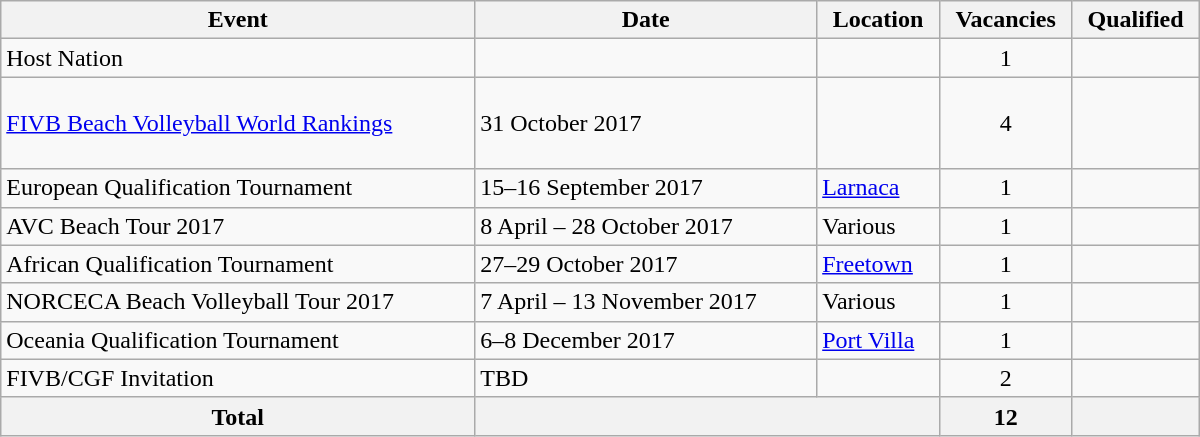<table class="wikitable" width=800>
<tr>
<th>Event</th>
<th>Date</th>
<th>Location</th>
<th>Vacancies</th>
<th>Qualified</th>
</tr>
<tr>
<td>Host Nation</td>
<td></td>
<td></td>
<td align=center>1</td>
<td></td>
</tr>
<tr>
<td><a href='#'>FIVB Beach Volleyball World Rankings</a></td>
<td>31 October 2017</td>
<td></td>
<td align=center>4</td>
<td><br><br><br></td>
</tr>
<tr>
<td>European Qualification Tournament</td>
<td>15–16 September 2017</td>
<td> <a href='#'>Larnaca</a></td>
<td align=center>1</td>
<td></td>
</tr>
<tr>
<td>AVC Beach Tour 2017</td>
<td>8 April – 28 October 2017</td>
<td>Various</td>
<td align=center>1</td>
<td></td>
</tr>
<tr>
<td>African Qualification Tournament</td>
<td>27–29 October 2017</td>
<td> <a href='#'>Freetown</a></td>
<td align=center>1</td>
<td></td>
</tr>
<tr>
<td>NORCECA Beach Volleyball Tour 2017</td>
<td>7 April – 13 November 2017</td>
<td>Various</td>
<td align=center>1</td>
<td></td>
</tr>
<tr>
<td>Oceania Qualification Tournament</td>
<td>6–8 December 2017</td>
<td> <a href='#'>Port Villa</a></td>
<td align=center>1</td>
<td></td>
</tr>
<tr>
<td>FIVB/CGF Invitation</td>
<td>TBD</td>
<td></td>
<td align=center>2</td>
<td><br></td>
</tr>
<tr>
<th>Total</th>
<th colspan="2"></th>
<th>12</th>
<th></th>
</tr>
</table>
